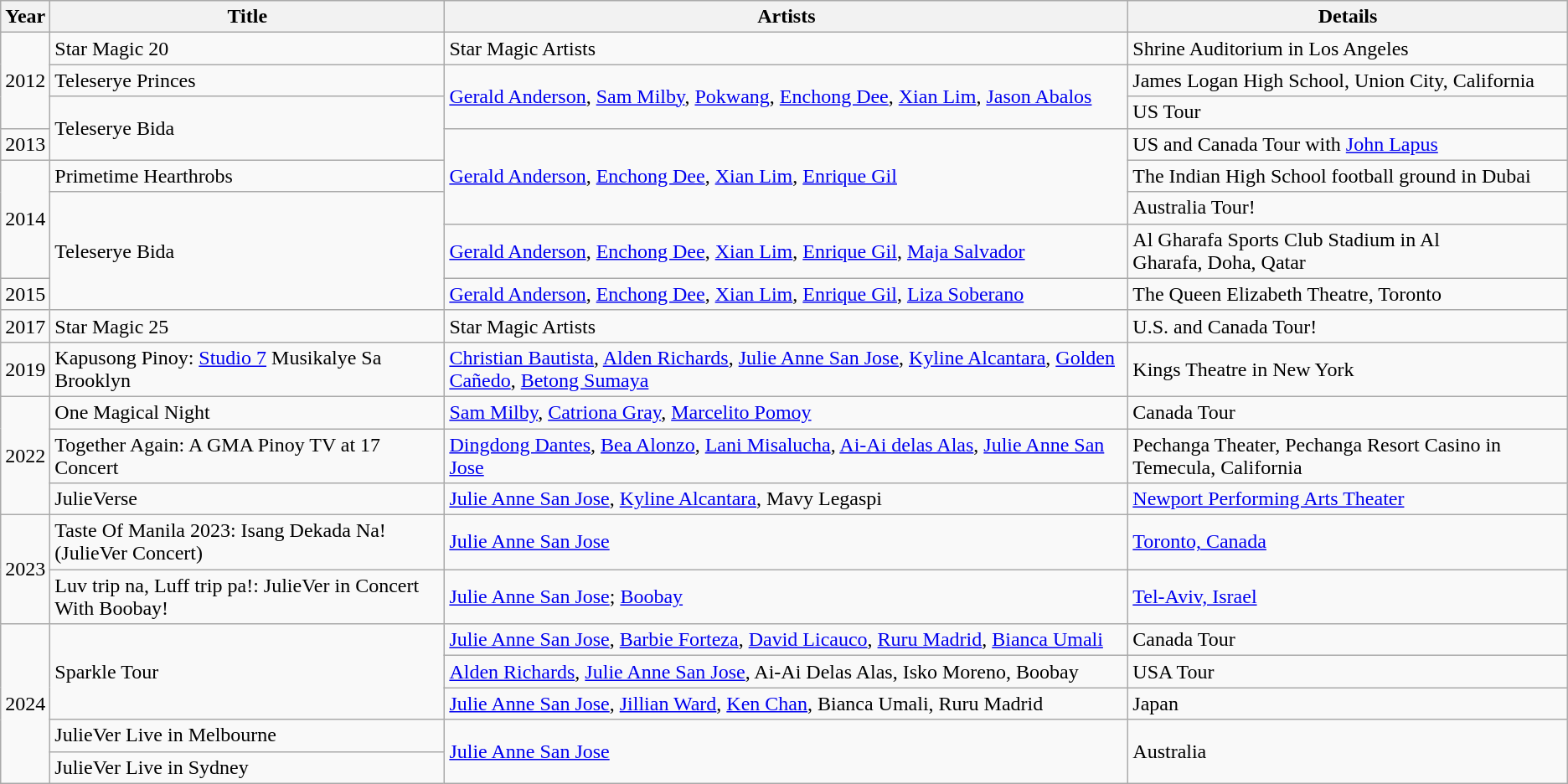<table class="wikitable">
<tr>
<th>Year</th>
<th>Title</th>
<th>Artists</th>
<th>Details</th>
</tr>
<tr>
<td rowspan="3">2012</td>
<td>Star Magic 20</td>
<td>Star Magic Artists</td>
<td>Shrine Auditorium in Los Angeles</td>
</tr>
<tr>
<td>Teleserye Princes</td>
<td rowspan="2"><a href='#'>Gerald Anderson</a>, <a href='#'>Sam Milby</a>, <a href='#'>Pokwang</a>, <a href='#'>Enchong Dee</a>, <a href='#'>Xian Lim</a>, <a href='#'>Jason Abalos</a></td>
<td>James Logan High School, Union City, California</td>
</tr>
<tr>
<td rowspan="2">Teleserye Bida</td>
<td>US Tour</td>
</tr>
<tr>
<td>2013</td>
<td rowspan="3"><a href='#'>Gerald Anderson</a>, <a href='#'>Enchong Dee</a>, <a href='#'>Xian Lim</a>, <a href='#'>Enrique Gil</a></td>
<td>US and Canada Tour with <a href='#'>John Lapus</a></td>
</tr>
<tr>
<td rowspan="3">2014</td>
<td>Primetime Hearthrobs</td>
<td>The Indian High School football ground in Dubai</td>
</tr>
<tr>
<td rowspan="3">Teleserye Bida</td>
<td>Australia Tour!</td>
</tr>
<tr>
<td><a href='#'>Gerald Anderson</a>, <a href='#'>Enchong Dee</a>, <a href='#'>Xian Lim</a>, <a href='#'>Enrique Gil</a>, <a href='#'>Maja Salvador</a></td>
<td>Al Gharafa Sports Club Stadium in Al<br>Gharafa, Doha, Qatar</td>
</tr>
<tr>
<td>2015</td>
<td><a href='#'>Gerald Anderson</a>, <a href='#'>Enchong Dee</a>, <a href='#'>Xian Lim</a>, <a href='#'>Enrique Gil</a>, <a href='#'>Liza Soberano</a></td>
<td>The Queen Elizabeth Theatre, Toronto</td>
</tr>
<tr>
<td>2017</td>
<td>Star Magic 25</td>
<td>Star Magic Artists</td>
<td>U.S. and Canada Tour!</td>
</tr>
<tr>
<td>2019</td>
<td>Kapusong Pinoy: <a href='#'>Studio 7</a> Musikalye Sa Brooklyn</td>
<td><a href='#'>Christian Bautista</a>, <a href='#'>Alden Richards</a>, <a href='#'>Julie Anne San Jose</a>, <a href='#'>Kyline Alcantara</a>, <a href='#'>Golden Cañedo</a>, <a href='#'>Betong Sumaya</a></td>
<td>Kings Theatre in New York</td>
</tr>
<tr>
<td rowspan="3">2022</td>
<td>One Magical Night</td>
<td><a href='#'>Sam Milby</a>, <a href='#'>Catriona Gray</a>, <a href='#'>Marcelito Pomoy</a></td>
<td>Canada Tour</td>
</tr>
<tr>
<td>Together Again: A GMA Pinoy TV at 17 Concert</td>
<td><a href='#'>Dingdong Dantes</a>, <a href='#'>Bea Alonzo</a>, <a href='#'>Lani Misalucha</a>, <a href='#'>Ai-Ai delas Alas</a>, <a href='#'>Julie Anne San Jose</a></td>
<td>Pechanga Theater, Pechanga Resort Casino in Temecula, California</td>
</tr>
<tr>
<td>JulieVerse</td>
<td><a href='#'>Julie Anne San Jose</a>, <a href='#'>Kyline Alcantara</a>, Mavy Legaspi</td>
<td><a href='#'>Newport Performing Arts Theater</a></td>
</tr>
<tr>
<td rowspan="2">2023</td>
<td>Taste Of Manila 2023: Isang Dekada Na! (JulieVer Concert)</td>
<td><a href='#'>Julie Anne San Jose</a></td>
<td><a href='#'>Toronto, Canada</a></td>
</tr>
<tr>
<td>Luv trip na, Luff trip pa!: JulieVer in Concert With Boobay!</td>
<td><a href='#'>Julie Anne San Jose</a>; <a href='#'>Boobay</a></td>
<td><a href='#'>Tel-Aviv, Israel</a></td>
</tr>
<tr>
<td rowspan="5">2024</td>
<td rowspan="3">Sparkle Tour</td>
<td><a href='#'>Julie Anne San Jose</a>, <a href='#'>Barbie Forteza</a>, <a href='#'>David Licauco</a>, <a href='#'>Ruru Madrid</a>, <a href='#'>Bianca Umali</a></td>
<td>Canada Tour</td>
</tr>
<tr>
<td><a href='#'>Alden Richards</a>, <a href='#'>Julie Anne San Jose</a>, Ai-Ai Delas Alas, Isko Moreno, Boobay</td>
<td>USA Tour</td>
</tr>
<tr>
<td><a href='#'>Julie Anne San Jose</a>, <a href='#'>Jillian Ward</a>, <a href='#'>Ken Chan</a>, Bianca Umali, Ruru Madrid</td>
<td>Japan</td>
</tr>
<tr>
<td>JulieVer Live in Melbourne</td>
<td rowspan="2"><a href='#'>Julie Anne San Jose</a></td>
<td rowspan="2">Australia</td>
</tr>
<tr>
<td>JulieVer Live in Sydney</td>
</tr>
</table>
